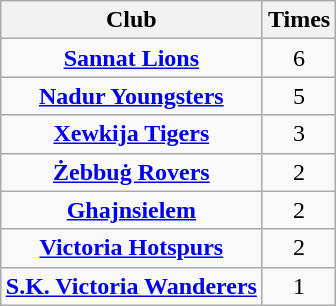<table class="wikitable" style="text-align: center; margin: 0 auto;">
<tr>
<th>Club</th>
<th>Times</th>
</tr>
<tr>
<td><strong><a href='#'>Sannat Lions</a></strong></td>
<td>6</td>
</tr>
<tr>
<td><strong><a href='#'>Nadur Youngsters</a></strong></td>
<td>5</td>
</tr>
<tr>
<td><strong><a href='#'>Xewkija Tigers</a></strong></td>
<td>3</td>
</tr>
<tr>
<td><strong><a href='#'>Żebbuġ Rovers</a></strong></td>
<td>2</td>
</tr>
<tr>
<td><strong><a href='#'>Ghajnsielem</a></strong></td>
<td>2</td>
</tr>
<tr>
<td><strong><a href='#'>Victoria Hotspurs</a></strong></td>
<td>2</td>
</tr>
<tr>
<td><strong><a href='#'>S.K. Victoria Wanderers</a></strong></td>
<td>1</td>
</tr>
</table>
